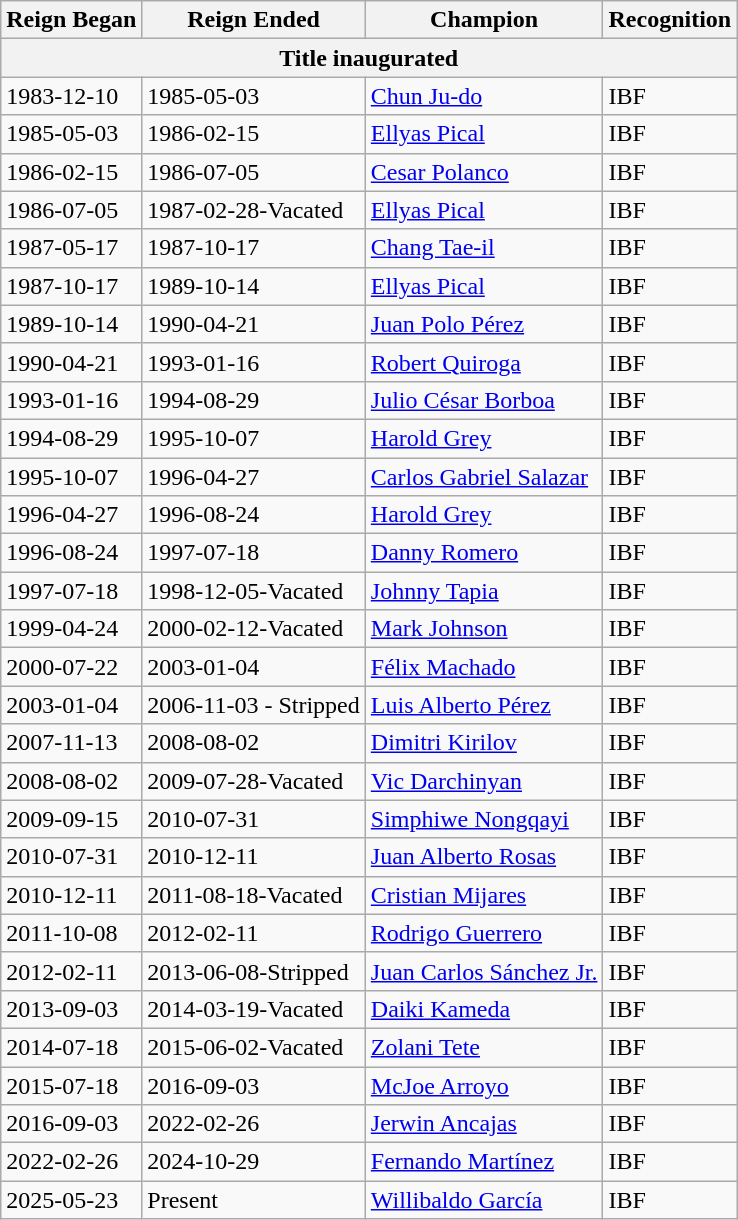<table class="wikitable">
<tr>
<th>Reign Began</th>
<th>Reign Ended</th>
<th>Champion</th>
<th>Recognition</th>
</tr>
<tr>
<th colspan="4">Title inaugurated</th>
</tr>
<tr>
<td>1983-12-10</td>
<td>1985-05-03</td>
<td> <a href='#'>Chun Ju-do</a></td>
<td>IBF</td>
</tr>
<tr>
<td>1985-05-03</td>
<td>1986-02-15</td>
<td> <a href='#'>Ellyas Pical</a></td>
<td>IBF</td>
</tr>
<tr>
<td>1986-02-15</td>
<td>1986-07-05</td>
<td> <a href='#'>Cesar Polanco</a></td>
<td>IBF</td>
</tr>
<tr>
<td>1986-07-05</td>
<td>1987-02-28-Vacated</td>
<td> <a href='#'>Ellyas Pical</a></td>
<td>IBF</td>
</tr>
<tr>
<td>1987-05-17</td>
<td>1987-10-17</td>
<td> <a href='#'>Chang Tae-il</a></td>
<td>IBF</td>
</tr>
<tr>
<td>1987-10-17</td>
<td>1989-10-14</td>
<td> <a href='#'>Ellyas Pical</a></td>
<td>IBF</td>
</tr>
<tr>
<td>1989-10-14</td>
<td>1990-04-21</td>
<td> <a href='#'>Juan Polo Pérez</a></td>
<td>IBF</td>
</tr>
<tr>
<td>1990-04-21</td>
<td>1993-01-16</td>
<td> <a href='#'>Robert Quiroga</a></td>
<td>IBF</td>
</tr>
<tr>
<td>1993-01-16</td>
<td>1994-08-29</td>
<td> <a href='#'>Julio César Borboa</a></td>
<td>IBF</td>
</tr>
<tr>
<td>1994-08-29</td>
<td>1995-10-07</td>
<td> <a href='#'>Harold Grey</a></td>
<td>IBF</td>
</tr>
<tr>
<td>1995-10-07</td>
<td>1996-04-27</td>
<td> <a href='#'>Carlos Gabriel Salazar</a></td>
<td>IBF</td>
</tr>
<tr>
<td>1996-04-27</td>
<td>1996-08-24</td>
<td> <a href='#'>Harold Grey</a></td>
<td>IBF</td>
</tr>
<tr>
<td>1996-08-24</td>
<td>1997-07-18</td>
<td> <a href='#'>Danny Romero</a></td>
<td>IBF</td>
</tr>
<tr>
<td>1997-07-18</td>
<td>1998-12-05-Vacated</td>
<td> <a href='#'>Johnny Tapia</a></td>
<td>IBF</td>
</tr>
<tr>
<td>1999-04-24</td>
<td>2000-02-12-Vacated</td>
<td> <a href='#'>Mark Johnson</a></td>
<td>IBF</td>
</tr>
<tr>
<td>2000-07-22</td>
<td>2003-01-04</td>
<td> <a href='#'>Félix Machado</a></td>
<td>IBF</td>
</tr>
<tr>
<td>2003-01-04</td>
<td>2006-11-03 - Stripped</td>
<td> <a href='#'>Luis Alberto Pérez</a></td>
<td>IBF</td>
</tr>
<tr>
<td>2007-11-13</td>
<td>2008-08-02</td>
<td> <a href='#'>Dimitri Kirilov</a></td>
<td>IBF</td>
</tr>
<tr>
<td>2008-08-02</td>
<td>2009-07-28-Vacated</td>
<td> <a href='#'>Vic Darchinyan</a></td>
<td>IBF</td>
</tr>
<tr>
<td>2009-09-15</td>
<td>2010-07-31</td>
<td> <a href='#'>Simphiwe Nongqayi</a></td>
<td>IBF</td>
</tr>
<tr>
<td>2010-07-31</td>
<td>2010-12-11</td>
<td> <a href='#'>Juan Alberto Rosas</a></td>
<td>IBF</td>
</tr>
<tr>
<td>2010-12-11</td>
<td>2011-08-18-Vacated</td>
<td> <a href='#'>Cristian Mijares</a></td>
<td>IBF</td>
</tr>
<tr>
<td>2011-10-08</td>
<td>2012-02-11</td>
<td> <a href='#'>Rodrigo Guerrero</a></td>
<td>IBF</td>
</tr>
<tr>
<td>2012-02-11</td>
<td>2013-06-08-Stripped</td>
<td> <a href='#'>Juan Carlos Sánchez Jr.</a></td>
<td>IBF</td>
</tr>
<tr>
<td>2013-09-03</td>
<td>2014-03-19-Vacated</td>
<td> <a href='#'>Daiki Kameda</a></td>
<td>IBF</td>
</tr>
<tr>
<td>2014-07-18</td>
<td>2015-06-02-Vacated</td>
<td> <a href='#'>Zolani Tete</a></td>
<td>IBF</td>
</tr>
<tr>
<td>2015-07-18</td>
<td>2016-09-03</td>
<td> <a href='#'>McJoe Arroyo</a></td>
<td>IBF</td>
</tr>
<tr>
<td>2016-09-03</td>
<td>2022-02-26</td>
<td> <a href='#'>Jerwin Ancajas</a></td>
<td>IBF</td>
</tr>
<tr>
<td>2022-02-26</td>
<td>2024-10-29</td>
<td> <a href='#'>Fernando Martínez</a></td>
<td>IBF</td>
</tr>
<tr>
<td>2025-05-23</td>
<td>Present</td>
<td> <a href='#'>Willibaldo García</a></td>
<td>IBF</td>
</tr>
</table>
